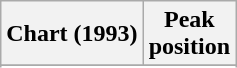<table class="wikitable sortable">
<tr>
<th align="left">Chart (1993)</th>
<th align="center">Peak<br>position</th>
</tr>
<tr>
</tr>
<tr>
</tr>
</table>
